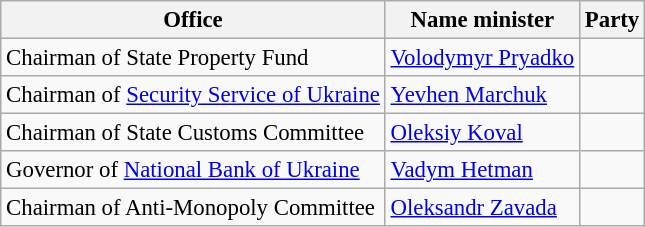<table class="wikitable" style="font-size: 95%;">
<tr>
<th>Office</th>
<th>Name minister</th>
<th>Party</th>
</tr>
<tr>
<td>Chairman of State Property Fund</td>
<td><a href='#'>Volodymyr Pryadko</a></td>
<td></td>
</tr>
<tr>
<td>Chairman of <a href='#'>Security Service of Ukraine</a></td>
<td><a href='#'>Yevhen Marchuk</a></td>
<td></td>
</tr>
<tr>
<td>Chairman of State Customs Committee</td>
<td><a href='#'>Oleksiy Koval</a></td>
<td></td>
</tr>
<tr>
<td>Governor of <a href='#'>National Bank of Ukraine</a></td>
<td><a href='#'>Vadym Hetman</a></td>
<td></td>
</tr>
<tr>
<td>Chairman of Anti-Monopoly Committee</td>
<td><a href='#'>Oleksandr Zavada</a></td>
<td></td>
</tr>
</table>
